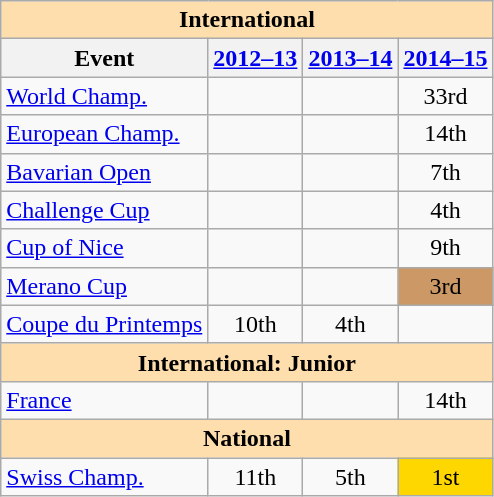<table class="wikitable" style="text-align:center">
<tr>
<th style="background-color: #ffdead; " colspan=4 align=center>International</th>
</tr>
<tr>
<th>Event</th>
<th><a href='#'>2012–13</a></th>
<th><a href='#'>2013–14</a></th>
<th><a href='#'>2014–15</a></th>
</tr>
<tr>
<td align=left><a href='#'>World Champ.</a></td>
<td></td>
<td></td>
<td>33rd</td>
</tr>
<tr>
<td align=left><a href='#'>European Champ.</a></td>
<td></td>
<td></td>
<td>14th</td>
</tr>
<tr>
<td align=left><a href='#'>Bavarian Open</a></td>
<td></td>
<td></td>
<td>7th</td>
</tr>
<tr>
<td align=left><a href='#'>Challenge Cup</a></td>
<td></td>
<td></td>
<td>4th</td>
</tr>
<tr>
<td align=left><a href='#'>Cup of Nice</a></td>
<td></td>
<td></td>
<td>9th</td>
</tr>
<tr>
<td align=left><a href='#'>Merano Cup</a></td>
<td></td>
<td></td>
<td bgcolor=cc9966>3rd</td>
</tr>
<tr>
<td align=left><a href='#'>Coupe du Printemps</a></td>
<td>10th</td>
<td>4th</td>
<td></td>
</tr>
<tr>
<th style="background-color: #ffdead; " colspan=4 align=center>International: Junior</th>
</tr>
<tr>
<td align=left> <a href='#'>France</a></td>
<td></td>
<td></td>
<td>14th</td>
</tr>
<tr>
<th style="background-color: #ffdead; " colspan=4 align=center>National</th>
</tr>
<tr>
<td align=left><a href='#'>Swiss Champ.</a></td>
<td>11th</td>
<td>5th</td>
<td bgcolor=gold>1st</td>
</tr>
</table>
